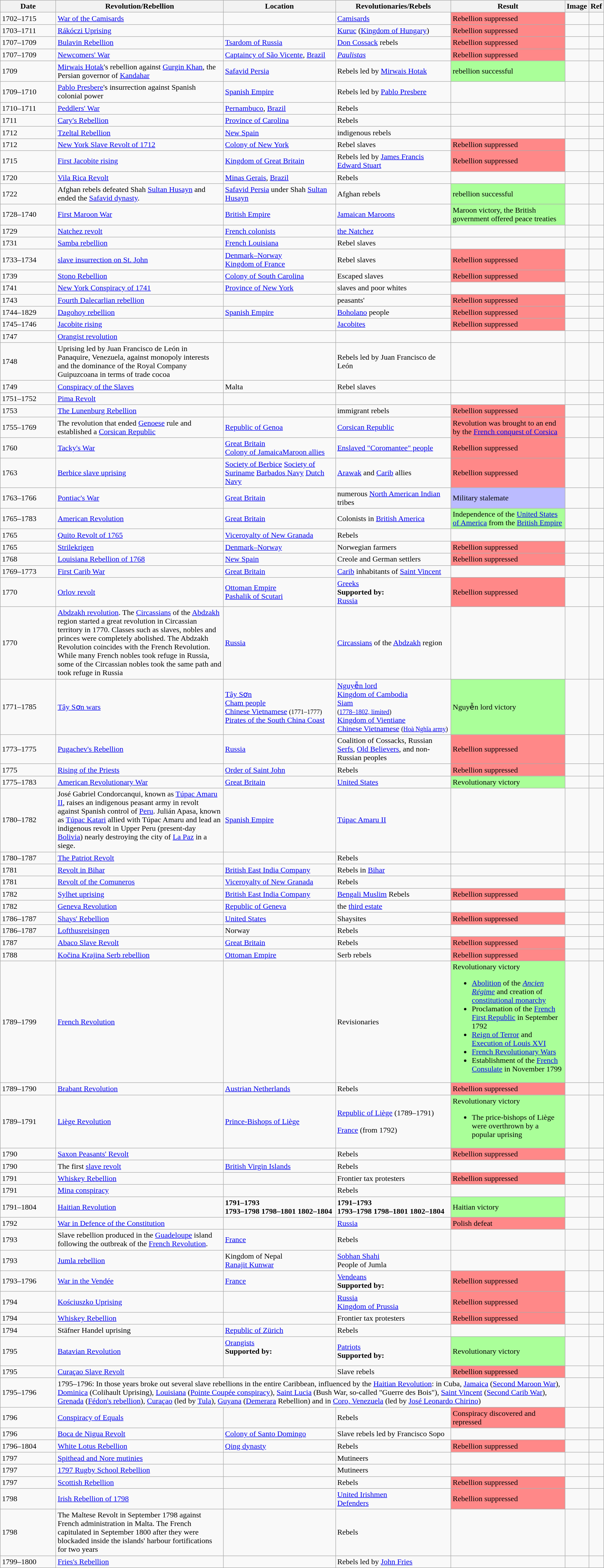<table class="wikitable sortable sticky-header" style="width:100%;">
<tr>
<th style="width:10%;">Date</th>
<th style="width:30%;">Revolution/Rebellion</th>
<th style="width:20%;">Location</th>
<th style="width:20%;">Revolutionaries/Rebels</th>
<th style="width:20%;">Result</th>
<th style="width:30%;">Image</th>
<th style="width:10%;">Ref</th>
</tr>
<tr>
<td>1702–1715</td>
<td><a href='#'>War of the Camisards</a></td>
<td></td>
<td> <a href='#'>Camisards</a></td>
<td style="background:#F88">Rebellion suppressed</td>
<td></td>
<td></td>
</tr>
<tr>
<td>1703–1711</td>
<td><a href='#'>Rákóczi Uprising</a></td>
<td></td>
<td> <a href='#'>Kuruc</a> (<a href='#'>Kingdom of Hungary</a>)</td>
<td style="background:#F88">Rebellion suppressed</td>
<td></td>
<td></td>
</tr>
<tr>
<td>1707–1709</td>
<td><a href='#'>Bulavin Rebellion</a></td>
<td><a href='#'>Tsardom of Russia</a></td>
<td><a href='#'>Don Cossack</a> rebels</td>
<td style="background:#F88">Rebellion suppressed</td>
<td></td>
<td></td>
</tr>
<tr>
<td>1707–1709</td>
<td><a href='#'>Newcomers' War</a></td>
<td><a href='#'>Captaincy of São Vicente</a>, <a href='#'>Brazil</a></td>
<td><a href='#'><em>Paulistas</em></a></td>
<td style="background:#F88">Rebellion suppressed</td>
<td></td>
<td></td>
</tr>
<tr>
<td>1709</td>
<td><a href='#'>Mirwais Hotak</a>'s rebellion against <a href='#'>Gurgin Khan</a>, the Persian governor of <a href='#'>Kandahar</a></td>
<td> <a href='#'>Safavid Persia</a></td>
<td>Rebels led by <a href='#'>Mirwais Hotak</a></td>
<td style="background:#AF9">rebellion successful</td>
<td></td>
<td></td>
</tr>
<tr>
<td>1709–1710</td>
<td><a href='#'>Pablo Presbere</a>'s insurrection against Spanish colonial power</td>
<td> <a href='#'>Spanish Empire</a></td>
<td>Rebels led by <a href='#'>Pablo Presbere</a></td>
<td></td>
<td></td>
<td></td>
</tr>
<tr>
<td>1710–1711</td>
<td><a href='#'>Peddlers' War</a></td>
<td><a href='#'>Pernambuco</a>, <a href='#'>Brazil</a></td>
<td>Rebels</td>
<td></td>
<td></td>
<td></td>
</tr>
<tr>
<td>1711</td>
<td><a href='#'>Cary's Rebellion</a></td>
<td> <a href='#'>Province of Carolina</a></td>
<td>Rebels</td>
<td></td>
<td></td>
<td></td>
</tr>
<tr>
<td>1712</td>
<td><a href='#'>Tzeltal Rebellion</a></td>
<td> <a href='#'>New Spain</a></td>
<td>indigenous rebels</td>
<td></td>
<td></td>
<td></td>
</tr>
<tr>
<td>1712</td>
<td><a href='#'>New York Slave Revolt of 1712</a></td>
<td> <a href='#'>Colony of New York</a></td>
<td>Rebel slaves</td>
<td style="background:#F88">Rebellion suppressed</td>
<td></td>
<td></td>
</tr>
<tr>
<td>1715</td>
<td><a href='#'>First Jacobite rising</a></td>
<td> <a href='#'>Kingdom of Great Britain</a><br></td>
<td> Rebels led by <a href='#'>James Francis Edward Stuart</a></td>
<td style="background:#F88">Rebellion suppressed</td>
<td></td>
<td></td>
</tr>
<tr>
<td>1720</td>
<td><a href='#'>Vila Rica Revolt</a></td>
<td><a href='#'>Minas Gerais</a>, <a href='#'>Brazil</a></td>
<td>Rebels</td>
<td></td>
<td></td>
<td></td>
</tr>
<tr>
<td>1722</td>
<td>Afghan rebels defeated Shah <a href='#'>Sultan Husayn</a> and ended the <a href='#'>Safavid dynasty</a>.</td>
<td> <a href='#'>Safavid Persia</a> under Shah <a href='#'>Sultan Husayn</a></td>
<td>Afghan rebels</td>
<td style="background:#AF9">rebellion successful</td>
<td></td>
<td></td>
</tr>
<tr>
<td>1728–1740</td>
<td><a href='#'>First Maroon War</a></td>
<td> <a href='#'>British Empire</a></td>
<td><a href='#'>Jamaican Maroons</a></td>
<td style="background:#AF9">Maroon victory, the British government offered peace treaties</td>
<td></td>
<td></td>
</tr>
<tr>
<td>1729</td>
<td><a href='#'>Natchez revolt</a></td>
<td><a href='#'>French colonists</a></td>
<td><a href='#'>the Natchez</a></td>
<td></td>
<td></td>
<td></td>
</tr>
<tr>
<td>1731</td>
<td><a href='#'>Samba rebellion</a></td>
<td><a href='#'>French Louisiana</a></td>
<td>Rebel slaves</td>
<td></td>
<td></td>
<td></td>
</tr>
<tr>
<td>1733–1734</td>
<td><a href='#'>slave insurrection on St. John</a></td>
<td> <a href='#'>Denmark–Norway</a><br> <a href='#'>Kingdom of France</a></td>
<td>Rebel slaves</td>
<td style="background:#F88">Rebellion suppressed</td>
<td></td>
<td></td>
</tr>
<tr>
<td>1739</td>
<td><a href='#'>Stono Rebellion</a></td>
<td> <a href='#'>Colony of South Carolina</a></td>
<td>Escaped slaves</td>
<td style="background:#F88">Rebellion suppressed</td>
<td></td>
<td></td>
</tr>
<tr>
<td>1741</td>
<td><a href='#'>New York Conspiracy of 1741</a></td>
<td> <a href='#'>Province of New York</a></td>
<td>slaves and poor whites</td>
<td></td>
<td></td>
<td></td>
</tr>
<tr>
<td>1743</td>
<td><a href='#'>Fourth Dalecarlian rebellion</a></td>
<td></td>
<td>peasants'</td>
<td style="background:#F88">Rebellion suppressed</td>
<td></td>
<td></td>
</tr>
<tr>
<td>1744–1829</td>
<td><a href='#'>Dagohoy rebellion</a></td>
<td> <a href='#'>Spanish Empire</a></td>
<td><a href='#'>Boholano</a> people</td>
<td style="background:#F88">Rebellion suppressed</td>
<td></td>
<td></td>
</tr>
<tr>
<td>1745–1746</td>
<td><a href='#'>Jacobite rising</a></td>
<td><br></td>
<td> <a href='#'>Jacobites</a></td>
<td style="background:#F88">Rebellion suppressed</td>
<td></td>
<td></td>
</tr>
<tr>
<td>1747</td>
<td><a href='#'>Orangist revolution</a></td>
<td></td>
<td></td>
<td></td>
<td></td>
<td></td>
</tr>
<tr>
<td>1748</td>
<td>Uprising led by Juan Francisco de León in Panaquire, Venezuela, against monopoly interests and the dominance of the Royal Company Guipuzcoana in terms of trade cocoa</td>
<td></td>
<td>Rebels led by Juan Francisco de León</td>
<td></td>
<td></td>
<td></td>
</tr>
<tr>
<td>1749</td>
<td><a href='#'>Conspiracy of the Slaves</a></td>
<td>Malta</td>
<td>Rebel slaves</td>
<td></td>
<td></td>
<td></td>
</tr>
<tr>
<td>1751–1752</td>
<td><a href='#'>Pima Revolt</a></td>
<td></td>
<td></td>
<td></td>
<td></td>
<td></td>
</tr>
<tr>
<td>1753</td>
<td><a href='#'>The Lunenburg Rebellion</a></td>
<td></td>
<td>immigrant rebels</td>
<td style="background:#F88">Rebellion suppressed</td>
<td></td>
<td></td>
</tr>
<tr>
<td>1755–1769</td>
<td>The revolution that ended <a href='#'>Genoese</a> rule and established a <a href='#'>Corsican Republic</a></td>
<td> <a href='#'>Republic of Genoa</a></td>
<td> <a href='#'>Corsican Republic</a></td>
<td style="background:#F88">Revolution was brought to an end by the <a href='#'>French conquest of Corsica</a></td>
<td></td>
<td></td>
</tr>
<tr>
<td>1760</td>
<td><a href='#'>Tacky's War</a></td>
<td> <a href='#'>Great Britain</a><br> <a href='#'>Colony of Jamaica</a><a href='#'>Maroon allies</a></td>
<td><a href='#'>Enslaved "Coromantee" people</a></td>
<td style="background:#F88">Rebellion suppressed</td>
<td></td>
<td></td>
</tr>
<tr>
<td>1763</td>
<td><a href='#'>Berbice slave uprising</a></td>
<td><a href='#'>Society of Berbice</a> <a href='#'>Society of Suriname</a> <a href='#'>Barbados Navy</a> <a href='#'>Dutch Navy</a></td>
<td><a href='#'>Arawak</a> and <a href='#'>Carib</a> allies</td>
<td style="background:#F88">Rebellion suppressed</td>
<td></td>
<td></td>
</tr>
<tr>
<td>1763–1766</td>
<td><a href='#'>Pontiac's War</a></td>
<td> <a href='#'>Great Britain</a></td>
<td>numerous <a href='#'>North American Indian</a> tribes</td>
<td style="background:#BBF">Military stalemate</td>
<td></td>
<td></td>
</tr>
<tr>
<td>1765–1783</td>
<td><a href='#'>American Revolution</a></td>
<td> <a href='#'>Great Britain</a></td>
<td>Colonists in <a href='#'>British America</a></td>
<td style="background:#AF9">Independence of the <a href='#'>United States of America</a> from the <a href='#'>British Empire</a></td>
<td></td>
<td></td>
</tr>
<tr>
<td>1765</td>
<td><a href='#'>Quito Revolt of 1765</a></td>
<td> <a href='#'>Viceroyalty of New Granada</a></td>
<td>Rebels</td>
<td></td>
<td></td>
<td></td>
</tr>
<tr>
<td>1765</td>
<td><a href='#'>Strilekrigen</a></td>
<td> <a href='#'>Denmark–Norway</a></td>
<td>Norwegian farmers</td>
<td style="background:#F88">Rebellion suppressed</td>
<td></td>
<td></td>
</tr>
<tr>
<td>1768</td>
<td><a href='#'>Louisiana Rebellion of 1768</a></td>
<td> <a href='#'>New Spain</a></td>
<td> Creole and German settlers</td>
<td style="background:#F88">Rebellion suppressed</td>
<td></td>
<td></td>
</tr>
<tr>
<td>1769–1773</td>
<td><a href='#'>First Carib War</a></td>
<td> <a href='#'>Great Britain</a></td>
<td><a href='#'>Carib</a> inhabitants of <a href='#'>Saint Vincent</a></td>
<td></td>
<td></td>
<td></td>
</tr>
<tr>
<td>1770</td>
<td><a href='#'>Orlov revolt</a></td>
<td> <a href='#'>Ottoman Empire</a><br> <a href='#'>Pashalik of Scutari</a></td>
<td> <a href='#'>Greeks</a><br><strong>Supported by:</strong> <br> <a href='#'>Russia</a></td>
<td style="background:#F88">Rebellion suppressed</td>
<td></td>
<td></td>
</tr>
<tr>
<td>1770</td>
<td><a href='#'>Abdzakh revolution</a>. The <a href='#'>Circassians</a> of the <a href='#'>Abdzakh</a> region started a great revolution in Circassian territory in 1770. Classes such as slaves, nobles and princes were completely abolished. The Abdzakh Revolution coincides with the French Revolution. While many French nobles took refuge in Russia, some of the Circassian nobles took the same path and took refuge in Russia</td>
<td> <a href='#'>Russia</a></td>
<td><a href='#'>Circassians</a> of the <a href='#'>Abdzakh</a> region</td>
<td></td>
<td></td>
<td></td>
</tr>
<tr>
<td>1771–1785</td>
<td><a href='#'>Tây Sơn wars</a></td>
<td><a href='#'>Tây Sơn</a><br><a href='#'>Cham people</a><br><a href='#'>Chinese Vietnamese</a> <small>(1771–1777)</small><br><a href='#'>Pirates of the South China Coast</a></td>
<td><a href='#'>Nguyễn lord</a><br> <a href='#'>Kingdom of Cambodia</a><br> <a href='#'>Siam</a> <br> <small>(<a href='#'>1778–1802, limited</a>)</small><br> <a href='#'>Kingdom of Vientiane</a><br> <a href='#'>Chinese Vietnamese</a> <small>(<a href='#'>Hoà Nghĩa army</a>)</small></td>
<td style="background:#AF9">Nguyễn lord victory</td>
<td></td>
<td></td>
</tr>
<tr>
<td>1773–1775</td>
<td><a href='#'>Pugachev's Rebellion</a></td>
<td> <a href='#'>Russia</a></td>
<td>Coalition of Cossacks, Russian <a href='#'>Serfs</a>, <a href='#'>Old Believers</a>, and non-Russian peoples</td>
<td style="background:#F88">Rebellion suppressed</td>
<td></td>
<td></td>
</tr>
<tr>
<td>1775</td>
<td><a href='#'>Rising of the Priests</a></td>
<td> <a href='#'>Order of Saint John</a></td>
<td>Rebels</td>
<td style="background:#F88">Rebellion suppressed</td>
<td></td>
<td></td>
</tr>
<tr>
<td>1775–1783</td>
<td><a href='#'>American Revolutionary War</a></td>
<td> <a href='#'>Great Britain</a><br></td>
<td> <a href='#'>United States</a></td>
<td style="background:#AF9">Revolutionary victory</td>
<td></td>
<td></td>
</tr>
<tr>
<td>1780–1782</td>
<td>José Gabriel Condorcanqui, known as <a href='#'>Túpac Amaru II</a>, raises an indigenous peasant army in revolt against Spanish control of <a href='#'>Peru</a>. Julián Apasa, known as <a href='#'>Túpac Katari</a> allied with Túpac Amaru and lead an indigenous revolt in Upper Peru (present-day <a href='#'>Bolivia</a>) nearly destroying the city of <a href='#'>La Paz</a> in a siege.</td>
<td> <a href='#'>Spanish Empire</a></td>
<td><a href='#'>Túpac Amaru II</a></td>
<td></td>
<td></td>
<td></td>
</tr>
<tr>
<td>1780–1787</td>
<td><a href='#'>The Patriot Revolt</a></td>
<td></td>
<td>Rebels</td>
<td></td>
<td></td>
<td></td>
</tr>
<tr>
<td>1781</td>
<td><a href='#'>Revolt in Bihar</a></td>
<td> <a href='#'>British East India Company</a></td>
<td>Rebels in <a href='#'>Bihar</a></td>
<td></td>
<td></td>
<td></td>
</tr>
<tr>
<td>1781</td>
<td><a href='#'>Revolt of the Comuneros</a></td>
<td> <a href='#'>Viceroyalty of New Granada</a></td>
<td>Rebels</td>
<td></td>
<td></td>
<td></td>
</tr>
<tr>
<td>1782</td>
<td><a href='#'>Sylhet uprising</a></td>
<td> <a href='#'>British East India Company</a></td>
<td><a href='#'>Bengali Muslim</a> Rebels</td>
<td style="background:#F88">Rebellion suppressed</td>
<td></td>
<td></td>
</tr>
<tr>
<td>1782</td>
<td><a href='#'>Geneva Revolution</a></td>
<td><a href='#'>Republic of Geneva</a></td>
<td>the <a href='#'>third estate</a></td>
<td></td>
<td></td>
<td></td>
</tr>
<tr>
<td>1786–1787</td>
<td><a href='#'>Shays' Rebellion</a></td>
<td> <a href='#'>United States</a></td>
<td>Shaysites</td>
<td style="background:#F88">Rebellion suppressed</td>
<td></td>
<td></td>
</tr>
<tr>
<td>1786–1787</td>
<td><a href='#'>Lofthusreisingen</a></td>
<td>Norway</td>
<td>Rebels</td>
<td></td>
<td></td>
<td></td>
</tr>
<tr>
<td>1787</td>
<td><a href='#'>Abaco Slave Revolt</a></td>
<td> <a href='#'>Great Britain</a></td>
<td>Rebels</td>
<td style="background:#F88">Rebellion suppressed</td>
<td></td>
<td></td>
</tr>
<tr>
<td>1788</td>
<td><a href='#'>Kočina Krajina Serb rebellion</a></td>
<td> <a href='#'>Ottoman Empire</a></td>
<td>Serb rebels</td>
<td style="background:#F88">Rebellion suppressed</td>
<td></td>
<td></td>
</tr>
<tr>
<td>1789–1799</td>
<td><a href='#'>French Revolution</a></td>
<td></td>
<td>Revisionaries</td>
<td style="background:#AF9">Revolutionary victory<br><ul><li><a href='#'>Abolition</a> of the <em><a href='#'>Ancien Régime</a></em> and creation of <a href='#'>constitutional monarchy</a></li><li>Proclamation of the <a href='#'>French First Republic</a> in September 1792</li><li><a href='#'>Reign of Terror</a> and <a href='#'>Execution of Louis XVI</a></li><li><a href='#'>French Revolutionary Wars</a></li><li>Establishment of the <a href='#'>French Consulate</a> in November 1799</li></ul></td>
<td></td>
<td></td>
</tr>
<tr>
<td>1789–1790</td>
<td><a href='#'>Brabant Revolution</a></td>
<td> <a href='#'>Austrian Netherlands</a></td>
<td>Rebels</td>
<td style="background:#F88">Rebellion suppressed</td>
<td></td>
<td></td>
</tr>
<tr>
<td>1789–1791</td>
<td><a href='#'>Liège Revolution</a></td>
<td> <a href='#'>Prince-Bishops of Liège</a></td>
<td> <a href='#'>Republic of Liège</a> (1789–1791)<br><br> <a href='#'>France</a> (from 1792)</td>
<td style="background:#AF9">Revolutionary victory<br><ul><li>The price-bishops of Liège were overthrown by a popular uprising</li></ul></td>
<td></td>
<td></td>
</tr>
<tr>
<td>1790</td>
<td><a href='#'>Saxon Peasants' Revolt</a></td>
<td></td>
<td>Rebels</td>
<td style="background:#F88">Rebellion suppressed</td>
<td></td>
<td></td>
</tr>
<tr>
<td>1790</td>
<td>The first <a href='#'>slave revolt</a></td>
<td><a href='#'>British Virgin Islands</a></td>
<td>Rebels</td>
<td></td>
<td></td>
<td></td>
</tr>
<tr>
<td>1791</td>
<td><a href='#'>Whiskey Rebellion</a></td>
<td></td>
<td> Frontier tax protesters</td>
<td style="background:#F88">Rebellion suppressed</td>
<td></td>
<td></td>
</tr>
<tr>
<td>1791</td>
<td><a href='#'>Mina conspiracy</a></td>
<td></td>
<td>Rebels</td>
<td></td>
<td></td>
<td></td>
</tr>
<tr>
<td>1791–1804</td>
<td><a href='#'>Haitian Revolution</a></td>
<td><strong>1791–1793</strong><br><strong>1793–1798</strong>
<strong>1798–1801</strong>
<strong>1802–1804</strong></td>
<td><strong>1791–1793</strong><br><strong>1793–1798</strong>
<strong>1798–1801</strong>
<strong>1802–1804</strong></td>
<td style="background:#AF9">Haitian victory</td>
<td></td>
</tr>
<tr>
<td>1792</td>
<td><a href='#'>War in Defence of the Constitution</a></td>
<td></td>
<td> <a href='#'>Russia</a></td>
<td style="background:#F88">Polish defeat</td>
<td></td>
<td></td>
</tr>
<tr>
<td>1793</td>
<td>Slave rebellion produced in the <a href='#'>Guadeloupe</a> island following the outbreak of the <a href='#'>French Revolution</a>.</td>
<td> <a href='#'>France</a></td>
<td>Rebels</td>
<td></td>
<td></td>
</tr>
<tr>
<td>1793</td>
<td><a href='#'>Jumla rebellion</a></td>
<td>Kingdom of Nepal<br><a href='#'>Ranajit Kunwar</a></td>
<td><a href='#'>Sobhan Shahi</a><br>People of Jumla</td>
<td></td>
<td></td>
<td></td>
</tr>
<tr>
<td>1793–1796</td>
<td><a href='#'>War in the Vendée</a></td>
<td> <a href='#'>France</a></td>
<td> <a href='#'>Vendeans</a><br><strong>Supported by:</strong><br></td>
<td style="background:#F88">Rebellion suppressed</td>
<td></td>
<td></td>
</tr>
<tr>
<td>1794</td>
<td><a href='#'>Kościuszko Uprising</a></td>
<td></td>
<td> <a href='#'>Russia</a><br> <a href='#'>Kingdom of Prussia</a></td>
<td style="background:#F88">Rebellion suppressed</td>
<td></td>
<td></td>
</tr>
<tr>
<td>1794</td>
<td><a href='#'>Whiskey Rebellion</a></td>
<td></td>
<td> Frontier tax protesters</td>
<td style="background:#F88">Rebellion suppressed</td>
<td></td>
<td></td>
</tr>
<tr>
<td>1794</td>
<td>Stäfner Handel uprising</td>
<td><a href='#'>Republic of Zürich</a></td>
<td>Rebels</td>
<td></td>
<td></td>
<td></td>
</tr>
<tr>
<td>1795</td>
<td><a href='#'>Batavian Revolution</a></td>
<td> <a href='#'>Orangists</a><br><strong>Supported by:</strong><br><br></td>
<td> <a href='#'>Patriots</a><br><strong>Supported by:</strong><br></td>
<td style="background:#AF9">Revolutionary victory</td>
<td></td>
<td></td>
</tr>
<tr>
<td>1795</td>
<td><a href='#'>Curaçao Slave Revolt</a></td>
<td></td>
<td>Slave rebels</td>
<td style="background:#F88">Rebellion suppressed</td>
<td></td>
<td></td>
</tr>
<tr>
<td>1795–1796</td>
<td colspan="4">1795–1796: In those years broke out several slave rebellions in the entire Caribbean, influenced by the <a href='#'>Haitian Revolution</a>: in Cuba, <a href='#'>Jamaica</a> (<a href='#'>Second Maroon War</a>), <a href='#'>Dominica</a> (Colihault Uprising), <a href='#'>Louisiana</a> (<a href='#'>Pointe Coupée conspiracy</a>), <a href='#'>Saint Lucia</a> (Bush War, so-called "Guerre des Bois"), <a href='#'>Saint Vincent</a> (<a href='#'>Second Carib War</a>), <a href='#'>Grenada</a> (<a href='#'>Fédon's rebellion</a>), <a href='#'>Curaçao</a> (led by <a href='#'>Tula</a>), <a href='#'>Guyana</a> (<a href='#'>Demerara</a> Rebellion) and in <a href='#'>Coro, Venezuela</a> (led by <a href='#'>José Leonardo Chirino</a>)</td>
<td></td>
<td></td>
</tr>
<tr>
<td>1796</td>
<td><a href='#'>Conspiracy of Equals</a></td>
<td></td>
<td>Rebels</td>
<td style="background:#F88">Conspiracy discovered and repressed</td>
<td></td>
<td></td>
</tr>
<tr>
<td>1796</td>
<td><a href='#'>Boca de Nigua Revolt</a></td>
<td> <a href='#'>Colony of Santo Domingo</a></td>
<td>Slave rebels led by Francisco Sopo</td>
<td></td>
<td></td>
<td></td>
</tr>
<tr>
<td>1796–1804</td>
<td><a href='#'>White Lotus Rebellion</a></td>
<td><a href='#'>Qing dynasty</a></td>
<td>Rebels</td>
<td style="background:#F88">Rebellion suppressed</td>
<td></td>
<td></td>
</tr>
<tr>
<td>1797</td>
<td><a href='#'>Spithead and Nore mutinies</a></td>
<td></td>
<td>Mutineers</td>
<td></td>
<td></td>
<td></td>
</tr>
<tr>
<td>1797</td>
<td><a href='#'>1797 Rugby School Rebellion</a></td>
<td></td>
<td>Mutineers</td>
<td></td>
<td></td>
<td></td>
</tr>
<tr>
<td>1797</td>
<td><a href='#'>Scottish Rebellion</a></td>
<td></td>
<td>Rebels</td>
<td style="background:#F88">Rebellion suppressed</td>
<td></td>
<td></td>
</tr>
<tr>
<td>1798</td>
<td><a href='#'>Irish Rebellion of 1798</a></td>
<td></td>
<td> <a href='#'>United Irishmen</a><br> <a href='#'>Defenders</a><br></td>
<td style="background:#F88">Rebellion suppressed</td>
<td></td>
<td></td>
</tr>
<tr>
<td>1798</td>
<td>The Maltese Revolt in September 1798 against French administration in Malta. The French capitulated in September 1800 after they were blockaded inside the islands' harbour fortifications for two years</td>
<td></td>
<td>Rebels</td>
<td></td>
<td></td>
<td></td>
</tr>
<tr>
<td>1799–1800</td>
<td><a href='#'>Fries's Rebellion</a></td>
<td></td>
<td>Rebels led by <a href='#'>John Fries</a></td>
<td></td>
<td></td>
<td></td>
</tr>
</table>
